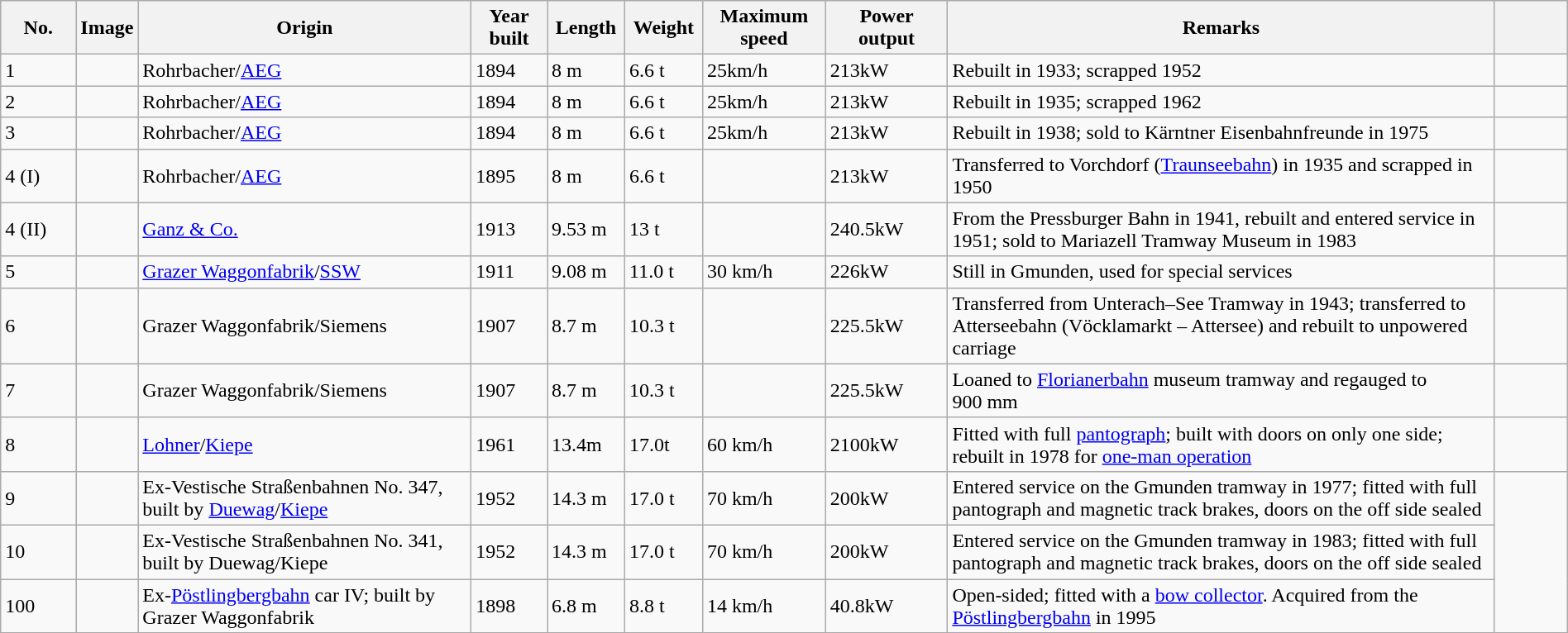<table class="wikitable" width=100%>
<tr>
<th width=5%>No.</th>
<th class="unsortable">Image</th>
<th width=22%>Origin</th>
<th width=5%>Year<br>built</th>
<th width=5%>Length</th>
<th width=5%>Weight</th>
<th width=8%>Maximum speed</th>
<th width=8%>Power output</th>
<th width=37%>Remarks</th>
<th width=5%></th>
</tr>
<tr>
<td>1</td>
<td></td>
<td>Rohrbacher/<a href='#'>AEG</a></td>
<td>1894</td>
<td>8 m</td>
<td>6.6 t</td>
<td>25km/h</td>
<td>213kW</td>
<td>Rebuilt in 1933; scrapped 1952</td>
<td></td>
</tr>
<tr>
<td>2</td>
<td></td>
<td>Rohrbacher/<a href='#'>AEG</a></td>
<td>1894</td>
<td>8 m</td>
<td>6.6 t</td>
<td>25km/h</td>
<td>213kW</td>
<td>Rebuilt in 1935; scrapped 1962</td>
<td></td>
</tr>
<tr>
<td>3</td>
<td></td>
<td>Rohrbacher/<a href='#'>AEG</a></td>
<td>1894</td>
<td>8 m</td>
<td>6.6 t</td>
<td>25km/h</td>
<td>213kW</td>
<td>Rebuilt in 1938; sold to Kärntner Eisenbahnfreunde in 1975</td>
<td></td>
</tr>
<tr>
<td>4 (I)</td>
<td></td>
<td>Rohrbacher/<a href='#'>AEG</a></td>
<td>1895</td>
<td>8 m</td>
<td>6.6 t</td>
<td></td>
<td>213kW</td>
<td>Transferred to Vorchdorf (<a href='#'>Traunseebahn</a>) in 1935 and scrapped in 1950</td>
<td></td>
</tr>
<tr>
<td>4 (II)</td>
<td></td>
<td><a href='#'>Ganz & Co.</a></td>
<td>1913</td>
<td>9.53 m</td>
<td>13 t</td>
<td></td>
<td>240.5kW</td>
<td>From the Pressburger Bahn in 1941, rebuilt and entered service in 1951; sold to Mariazell Tramway Museum in 1983</td>
<td></td>
</tr>
<tr>
<td>5</td>
<td></td>
<td><a href='#'>Grazer Waggonfabrik</a>/<a href='#'>SSW</a></td>
<td>1911</td>
<td>9.08 m</td>
<td>11.0 t</td>
<td>30 km/h</td>
<td>226kW</td>
<td>Still in Gmunden, used for special services</td>
<td></td>
</tr>
<tr>
<td>6</td>
<td></td>
<td>Grazer Waggonfabrik/Siemens</td>
<td>1907</td>
<td>8.7 m</td>
<td>10.3 t</td>
<td></td>
<td>225.5kW</td>
<td>Transferred from Unterach–See Tramway in 1943; transferred to Atterseebahn (Vöcklamarkt – Attersee) and rebuilt to unpowered carriage</td>
<td></td>
</tr>
<tr>
<td>7</td>
<td></td>
<td>Grazer Waggonfabrik/Siemens</td>
<td>1907</td>
<td>8.7 m</td>
<td>10.3 t</td>
<td></td>
<td>225.5kW</td>
<td>Loaned to <a href='#'>Florianerbahn</a> museum tramway and regauged to 900 mm</td>
<td></td>
</tr>
<tr>
<td>8</td>
<td></td>
<td><a href='#'>Lohner</a>/<a href='#'>Kiepe</a></td>
<td>1961</td>
<td>13.4m</td>
<td>17.0t</td>
<td>60 km/h</td>
<td>2100kW</td>
<td>Fitted with full <a href='#'>pantograph</a>; built with doors on only one side; rebuilt in 1978 for <a href='#'>one-man operation</a></td>
<td></td>
</tr>
<tr>
<td>9</td>
<td></td>
<td>Ex-Vestische Straßenbahnen No. 347, built by <a href='#'>Duewag</a>/<a href='#'>Kiepe</a></td>
<td>1952</td>
<td>14.3 m</td>
<td>17.0 t</td>
<td>70 km/h</td>
<td>200kW</td>
<td>Entered service on the Gmunden tramway in 1977; fitted with full pantograph and magnetic track brakes, doors on the off side sealed</td>
</tr>
<tr>
<td>10</td>
<td></td>
<td>Ex-Vestische Straßenbahnen No. 341, built by Duewag/Kiepe</td>
<td>1952</td>
<td>14.3 m</td>
<td>17.0 t</td>
<td>70 km/h</td>
<td>200kW</td>
<td>Entered service on the Gmunden tramway in 1983; fitted with full pantograph and magnetic track brakes, doors on the off side sealed</td>
</tr>
<tr>
<td>100</td>
<td></td>
<td>Ex-<a href='#'>Pöstlingbergbahn</a> car IV; built by Grazer Waggonfabrik</td>
<td>1898</td>
<td>6.8 m</td>
<td>8.8 t</td>
<td>14 km/h</td>
<td>40.8kW</td>
<td>Open-sided; fitted with a <a href='#'>bow collector</a>. Acquired from the <a href='#'>Pöstlingbergbahn</a> in 1995</td>
</tr>
</table>
